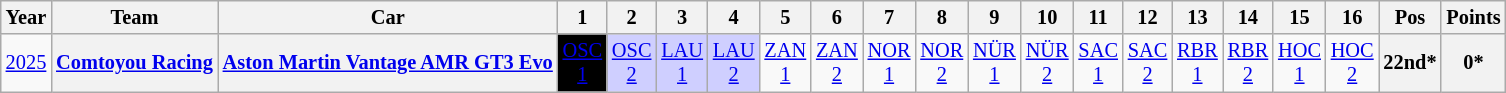<table class="wikitable" style="text-align:center; font-size:85%">
<tr>
<th>Year</th>
<th>Team</th>
<th>Car</th>
<th>1</th>
<th>2</th>
<th>3</th>
<th>4</th>
<th>5</th>
<th>6</th>
<th>7</th>
<th>8</th>
<th>9</th>
<th>10</th>
<th>11</th>
<th>12</th>
<th>13</th>
<th>14</th>
<th>15</th>
<th>16</th>
<th>Pos</th>
<th>Points</th>
</tr>
<tr>
<td><a href='#'>2025</a></td>
<th><a href='#'>Comtoyou Racing</a></th>
<th><a href='#'>Aston Martin Vantage AMR GT3 Evo</a></th>
<td style="background:#000000; color:white;"><a href='#'><span>OSC<br>1</span></a><br></td>
<td style="background:#CFCFFF;"><a href='#'>OSC<br>2</a><br></td>
<td style="background:#CFCFFF;"><a href='#'>LAU<br>1</a><br></td>
<td style="background:#CFCFFF;"><a href='#'>LAU<br>2</a><br></td>
<td style="background:#;"><a href='#'>ZAN<br>1</a><br></td>
<td style="background:#;"><a href='#'>ZAN<br>2</a><br></td>
<td style="background:#;"><a href='#'>NOR<br>1</a><br></td>
<td style="background:#;"><a href='#'>NOR<br>2</a><br></td>
<td style="background:#;"><a href='#'>NÜR<br>1</a><br></td>
<td style="background:#;"><a href='#'>NÜR<br>2</a><br></td>
<td style="background:#;"><a href='#'>SAC<br>1</a><br></td>
<td style="background:#;"><a href='#'>SAC<br>2</a><br></td>
<td style="background:#;"><a href='#'>RBR<br>1</a><br></td>
<td style="background:#;"><a href='#'>RBR<br>2</a><br></td>
<td style="background:#;"><a href='#'>HOC<br>1</a><br></td>
<td style="background:#;"><a href='#'>HOC<br>2</a><br></td>
<th>22nd*</th>
<th>0*</th>
</tr>
</table>
